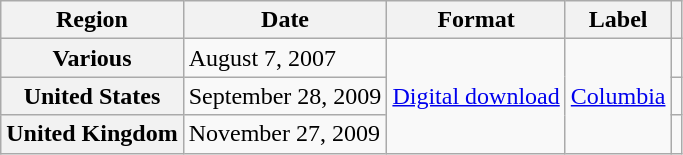<table class="wikitable plainrowheaders">
<tr>
<th scope="col">Region</th>
<th scope="col">Date</th>
<th scope="col">Format</th>
<th scope="col">Label</th>
<th scope="col"></th>
</tr>
<tr>
<th scope="row">Various</th>
<td>August 7, 2007</td>
<td rowspan="3"><a href='#'>Digital download</a></td>
<td rowspan="3"><a href='#'>Columbia</a></td>
<td align="center"></td>
</tr>
<tr>
<th scope="row">United States</th>
<td>September 28, 2009</td>
<td align="center"></td>
</tr>
<tr>
<th scope="row">United Kingdom</th>
<td>November 27, 2009</td>
<td align="center"></td>
</tr>
</table>
